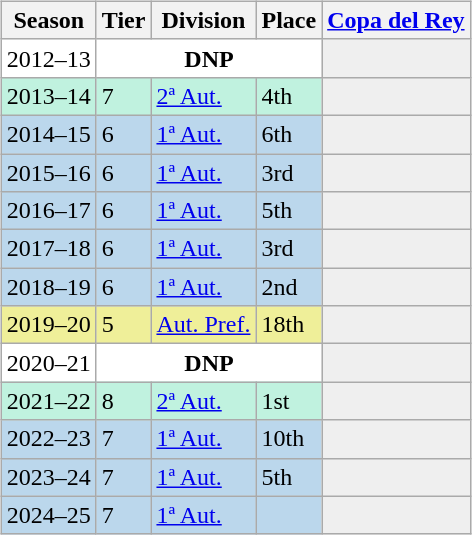<table>
<tr>
<td valign="top" width=0%><br><table class="wikitable">
<tr style="background:#f0f6fa;">
<th>Season</th>
<th>Tier</th>
<th>Division</th>
<th>Place</th>
<th><a href='#'>Copa del Rey</a></th>
</tr>
<tr>
<td style="background:#FFFFFF;">2012–13</td>
<th style="background:#FFFFFF;" colspan="3">DNP</th>
<th style="background:#efefef;"></th>
</tr>
<tr>
<td style="background:#C0F2DF;">2013–14</td>
<td style="background:#C0F2DF;">7</td>
<td style="background:#C0F2DF;"><a href='#'>2ª Aut.</a></td>
<td style="background:#C0F2DF;">4th</td>
<th style="background:#efefef;"></th>
</tr>
<tr>
<td style="background:#BBD7EC;">2014–15</td>
<td style="background:#BBD7EC;">6</td>
<td style="background:#BBD7EC;"><a href='#'>1ª Aut.</a></td>
<td style="background:#BBD7EC;">6th</td>
<th style="background:#efefef;"></th>
</tr>
<tr>
<td style="background:#BBD7EC;">2015–16</td>
<td style="background:#BBD7EC;">6</td>
<td style="background:#BBD7EC;"><a href='#'>1ª Aut.</a></td>
<td style="background:#BBD7EC;">3rd</td>
<th style="background:#efefef;"></th>
</tr>
<tr>
<td style="background:#BBD7EC;">2016–17</td>
<td style="background:#BBD7EC;">6</td>
<td style="background:#BBD7EC;"><a href='#'>1ª Aut.</a></td>
<td style="background:#BBD7EC;">5th</td>
<th style="background:#efefef;"></th>
</tr>
<tr>
<td style="background:#BBD7EC;">2017–18</td>
<td style="background:#BBD7EC;">6</td>
<td style="background:#BBD7EC;"><a href='#'>1ª Aut.</a></td>
<td style="background:#BBD7EC;">3rd</td>
<th style="background:#efefef;"></th>
</tr>
<tr>
<td style="background:#BBD7EC;">2018–19</td>
<td style="background:#BBD7EC;">6</td>
<td style="background:#BBD7EC;"><a href='#'>1ª Aut.</a></td>
<td style="background:#BBD7EC;">2nd</td>
<th style="background:#efefef;"></th>
</tr>
<tr>
<td style="background:#EFEF99;">2019–20</td>
<td style="background:#EFEF99;">5</td>
<td style="background:#EFEF99;"><a href='#'>Aut. Pref.</a></td>
<td style="background:#EFEF99;">18th</td>
<th style="background:#efefef;"></th>
</tr>
<tr>
<td style="background:#FFFFFF;">2020–21</td>
<th style="background:#FFFFFF;" colspan="3">DNP</th>
<th style="background:#efefef;"></th>
</tr>
<tr>
<td style="background:#C0F2DF;">2021–22</td>
<td style="background:#C0F2DF;">8</td>
<td style="background:#C0F2DF;"><a href='#'>2ª Aut.</a></td>
<td style="background:#C0F2DF;">1st</td>
<th style="background:#efefef;"></th>
</tr>
<tr>
<td style="background:#BBD7EC;">2022–23</td>
<td style="background:#BBD7EC;">7</td>
<td style="background:#BBD7EC;"><a href='#'>1ª Aut.</a></td>
<td style="background:#BBD7EC;">10th</td>
<th style="background:#efefef;"></th>
</tr>
<tr>
<td style="background:#BBD7EC;">2023–24</td>
<td style="background:#BBD7EC;">7</td>
<td style="background:#BBD7EC;"><a href='#'>1ª Aut.</a></td>
<td style="background:#BBD7EC;">5th</td>
<th style="background:#efefef;"></th>
</tr>
<tr>
<td style="background:#BBD7EC;">2024–25</td>
<td style="background:#BBD7EC;">7</td>
<td style="background:#BBD7EC;"><a href='#'>1ª Aut.</a></td>
<td style="background:#BBD7EC;"></td>
<th style="background:#efefef;"></th>
</tr>
</table>
</td>
</tr>
</table>
